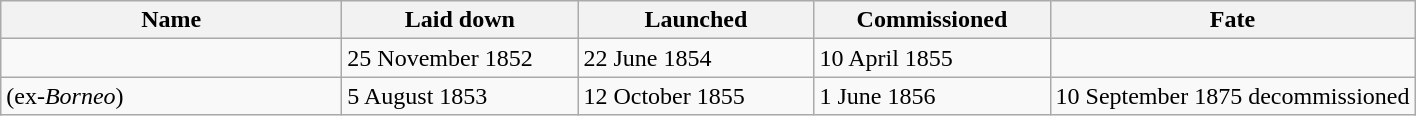<table class="wikitable">
<tr>
<th width="220">Name</th>
<th width="150">Laid down</th>
<th width="150">Launched</th>
<th width="150">Commissioned</th>
<th>Fate</th>
</tr>
<tr>
<td></td>
<td>25 November 1852</td>
<td>22 June 1854</td>
<td>10 April 1855</td>
<td></td>
</tr>
<tr>
<td> (ex-<em>Borneo</em>)</td>
<td>5 August 1853</td>
<td>12 October 1855</td>
<td>1 June  1856</td>
<td>10 September 1875 decommissioned</td>
</tr>
</table>
